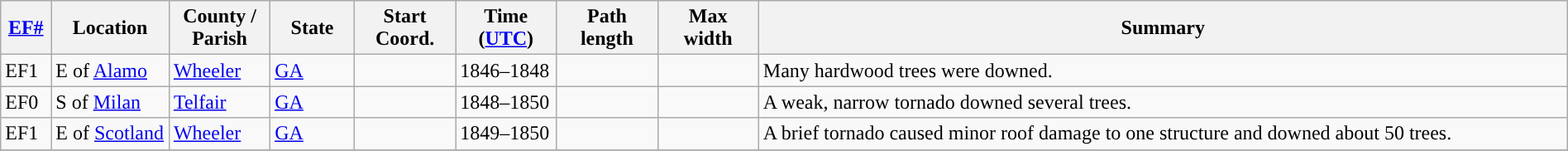<table class="wikitable sortable" style="width:100%;">
<tr>
<th scope="col" width="3%" align="center"><a href='#'>EF#</a></th>
<th scope="col" width="7%" align="center" class="unsortable">Location</th>
<th scope="col" width="6%" align="center" class="unsortable">County / Parish</th>
<th scope="col" width="5%" align="center">State</th>
<th scope="col" width="6%" align="center">Start Coord.</th>
<th scope="col" width="6%" align="center">Time (<a href='#'>UTC</a>)</th>
<th scope="col" width="6%" align="center">Path length</th>
<th scope="col" width="6%" align="center">Max width</th>
<th scope="col" width="48%" class="unsortable" align="center">Summary</th>
</tr>
<tr>
<td>EF1</td>
<td>E of <a href='#'>Alamo</a></td>
<td><a href='#'>Wheeler</a></td>
<td><a href='#'>GA</a></td>
<td></td>
<td>1846–1848</td>
<td></td>
<td></td>
<td>Many hardwood trees were downed.</td>
</tr>
<tr>
<td>EF0</td>
<td>S of <a href='#'>Milan</a></td>
<td><a href='#'>Telfair</a></td>
<td><a href='#'>GA</a></td>
<td></td>
<td>1848–1850</td>
<td></td>
<td></td>
<td>A weak, narrow tornado downed several trees.</td>
</tr>
<tr>
<td>EF1</td>
<td>E of <a href='#'>Scotland</a></td>
<td><a href='#'>Wheeler</a></td>
<td><a href='#'>GA</a></td>
<td></td>
<td>1849–1850</td>
<td></td>
<td></td>
<td>A brief tornado caused minor roof damage to one structure and downed about 50 trees.</td>
</tr>
<tr>
</tr>
</table>
